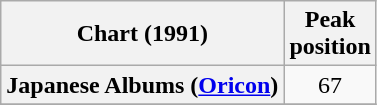<table class="wikitable sortable plainrowheaders" style="text-align:center">
<tr>
<th scope="col">Chart (1991)</th>
<th scope="col">Peak<br> position</th>
</tr>
<tr>
<th scope="row">Japanese Albums (<a href='#'>Oricon</a>)</th>
<td align="center">67</td>
</tr>
<tr>
</tr>
</table>
